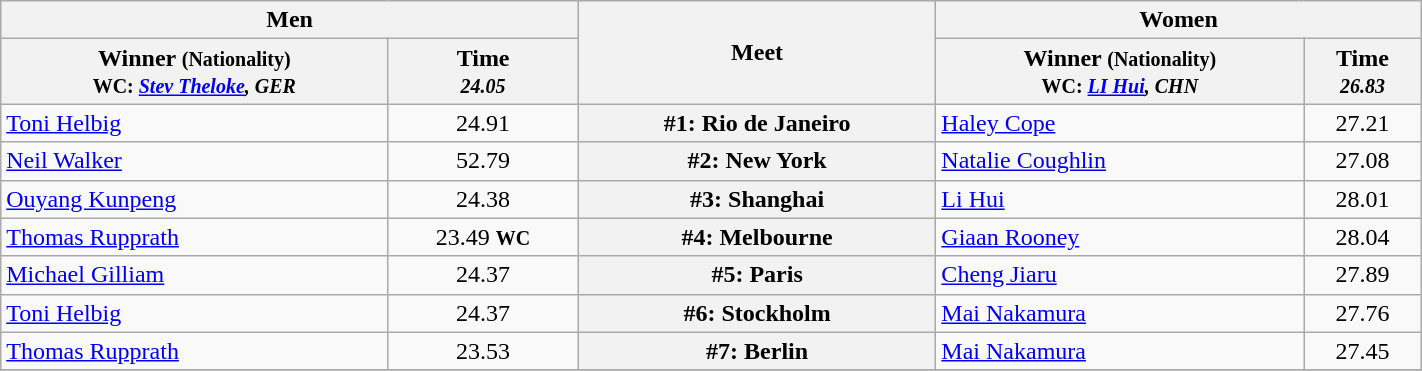<table class=wikitable width="75%">
<tr>
<th colspan="2">Men</th>
<th rowspan="2">Meet</th>
<th colspan="2">Women</th>
</tr>
<tr>
<th>Winner <small>(Nationality) <br> WC: <em><a href='#'>Stev Theloke</a>, GER</em> </small></th>
<th>Time <small><br> <em>24.05</em> </small></th>
<th>Winner <small>(Nationality) <br> WC: <em><a href='#'>LI Hui</a>, CHN</em> </small></th>
<th>Time <small><br> <em>26.83</em> </small></th>
</tr>
<tr>
<td> <a href='#'>Toni Helbig</a></td>
<td align=center>24.91</td>
<th>#1: Rio de Janeiro</th>
<td> <a href='#'>Haley Cope</a></td>
<td align=center>27.21</td>
</tr>
<tr>
<td> <a href='#'>Neil Walker</a></td>
<td align=center>52.79</td>
<th>#2: New York</th>
<td> <a href='#'>Natalie Coughlin</a></td>
<td align=center>27.08</td>
</tr>
<tr>
<td> <a href='#'>Ouyang Kunpeng</a></td>
<td align=center>24.38</td>
<th>#3: Shanghai</th>
<td> <a href='#'>Li Hui</a></td>
<td align=center>28.01</td>
</tr>
<tr>
<td> <a href='#'>Thomas Rupprath</a></td>
<td align=center>23.49 <small><strong>WC</strong></small></td>
<th>#4: Melbourne</th>
<td> <a href='#'>Giaan Rooney</a></td>
<td align=center>28.04</td>
</tr>
<tr>
<td> <a href='#'>Michael Gilliam</a></td>
<td align=center>24.37</td>
<th>#5: Paris</th>
<td> <a href='#'>Cheng Jiaru</a></td>
<td align=center>27.89</td>
</tr>
<tr>
<td> <a href='#'>Toni Helbig</a></td>
<td align=center>24.37</td>
<th>#6: Stockholm</th>
<td> <a href='#'>Mai Nakamura</a></td>
<td align=center>27.76</td>
</tr>
<tr>
<td> <a href='#'>Thomas Rupprath</a></td>
<td align=center>23.53</td>
<th>#7: Berlin</th>
<td> <a href='#'>Mai Nakamura</a></td>
<td align=center>27.45</td>
</tr>
<tr>
</tr>
</table>
